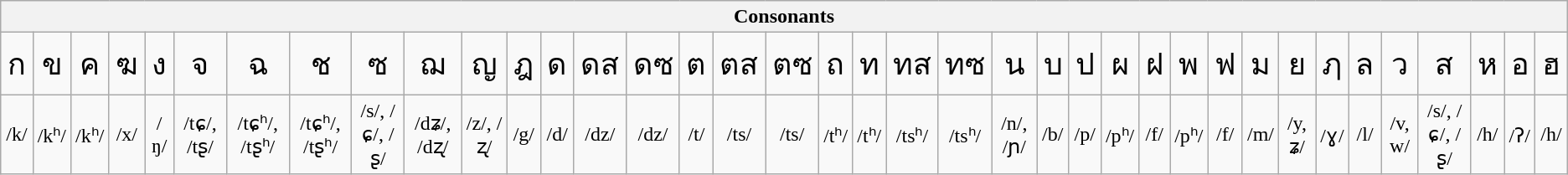<table class="wikitable" style="text-align: center; vertical-align: middle; ">
<tr>
<th colspan="42">Consonants</th>
</tr>
<tr style="font-size: 150%">
<td>ก</td>
<td>ข</td>
<td>ค</td>
<td>ฆ</td>
<td>ง</td>
<td>จ</td>
<td>ฉ</td>
<td>ช</td>
<td>ซ</td>
<td>ฌ</td>
<td>ญ</td>
<td>ฎ</td>
<td>ด</td>
<td>ดส</td>
<td>ดซ</td>
<td>ต</td>
<td>ตส</td>
<td>ตซ</td>
<td>ถ</td>
<td>ท</td>
<td>ทส</td>
<td>ทซ</td>
<td>น</td>
<td>บ</td>
<td>ป</td>
<td>ผ</td>
<td>ฝ</td>
<td>พ</td>
<td>ฟ</td>
<td>ม</td>
<td>ย</td>
<td>ฦ</td>
<td>ล</td>
<td>ว</td>
<td>ส</td>
<td>ห</td>
<td>อ</td>
<td>ฮ</td>
</tr>
<tr ---->
<td>/k/</td>
<td>/kʰ/</td>
<td>/kʰ/</td>
<td>/x/</td>
<td>/ŋ/</td>
<td>/tɕ/, /tʂ/</td>
<td>/tɕʰ/, /tʂʰ/</td>
<td>/tɕʰ/, /tʂʰ/</td>
<td>/s/, /ɕ/, /ʂ/</td>
<td>/dʑ/, /dʐ/</td>
<td>/z/, /ʐ/</td>
<td>/g/</td>
<td>/d/</td>
<td>/dz/</td>
<td>/dz/</td>
<td>/t/</td>
<td>/ts/</td>
<td>/ts/</td>
<td>/tʰ/</td>
<td>/tʰ/</td>
<td>/tsʰ/</td>
<td>/tsʰ/</td>
<td>/n/, /ɲ/</td>
<td>/b/</td>
<td>/p/</td>
<td>/pʰ/</td>
<td>/f/</td>
<td>/pʰ/</td>
<td>/f/</td>
<td>/m/</td>
<td>/y, ʑ/</td>
<td>/ɣ/</td>
<td>/l/</td>
<td>/v, w/</td>
<td>/s/, /ɕ/, /ʂ/</td>
<td>/h/</td>
<td>/ʔ/</td>
<td>/h/</td>
</tr>
</table>
